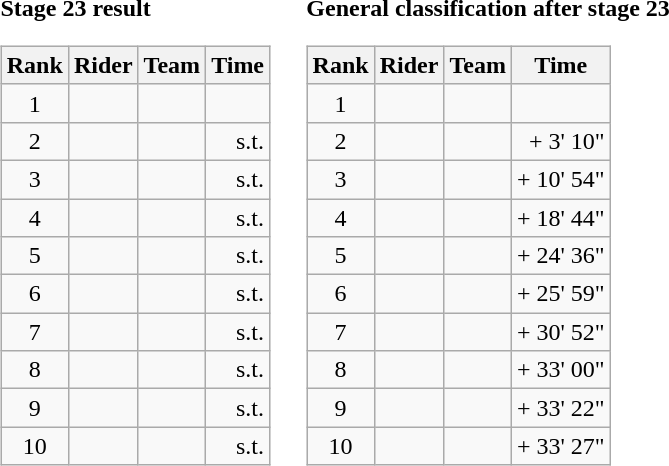<table>
<tr>
<td><strong>Stage 23 result</strong><br><table class="wikitable">
<tr>
<th scope="col">Rank</th>
<th scope="col">Rider</th>
<th scope="col">Team</th>
<th scope="col">Time</th>
</tr>
<tr>
<td style="text-align:center;">1</td>
<td></td>
<td></td>
<td style="text-align:right;"></td>
</tr>
<tr>
<td style="text-align:center;">2</td>
<td></td>
<td></td>
<td style="text-align:right;">s.t.</td>
</tr>
<tr>
<td style="text-align:center;">3</td>
<td></td>
<td></td>
<td style="text-align:right;">s.t.</td>
</tr>
<tr>
<td style="text-align:center;">4</td>
<td></td>
<td></td>
<td style="text-align:right;">s.t.</td>
</tr>
<tr>
<td style="text-align:center;">5</td>
<td></td>
<td></td>
<td style="text-align:right;">s.t.</td>
</tr>
<tr>
<td style="text-align:center;">6</td>
<td></td>
<td></td>
<td style="text-align:right;">s.t.</td>
</tr>
<tr>
<td style="text-align:center;">7</td>
<td></td>
<td></td>
<td style="text-align:right;">s.t.</td>
</tr>
<tr>
<td style="text-align:center;">8</td>
<td></td>
<td></td>
<td style="text-align:right;">s.t.</td>
</tr>
<tr>
<td style="text-align:center;">9</td>
<td></td>
<td></td>
<td style="text-align:right;">s.t.</td>
</tr>
<tr>
<td style="text-align:center;">10</td>
<td></td>
<td></td>
<td style="text-align:right;">s.t.</td>
</tr>
</table>
</td>
<td></td>
<td><strong>General classification after stage 23</strong><br><table class="wikitable">
<tr>
<th scope="col">Rank</th>
<th scope="col">Rider</th>
<th scope="col">Team</th>
<th scope="col">Time</th>
</tr>
<tr>
<td style="text-align:center;">1</td>
<td> </td>
<td></td>
<td style="text-align:right;"></td>
</tr>
<tr>
<td style="text-align:center;">2</td>
<td></td>
<td></td>
<td style="text-align:right;">+ 3' 10"</td>
</tr>
<tr>
<td style="text-align:center;">3</td>
<td></td>
<td></td>
<td style="text-align:right;">+ 10' 54"</td>
</tr>
<tr>
<td style="text-align:center;">4</td>
<td></td>
<td></td>
<td style="text-align:right;">+ 18' 44"</td>
</tr>
<tr>
<td style="text-align:center;">5</td>
<td></td>
<td></td>
<td style="text-align:right;">+ 24' 36"</td>
</tr>
<tr>
<td style="text-align:center;">6</td>
<td></td>
<td></td>
<td style="text-align:right;">+ 25' 59"</td>
</tr>
<tr>
<td style="text-align:center;">7</td>
<td></td>
<td></td>
<td style="text-align:right;">+ 30' 52"</td>
</tr>
<tr>
<td style="text-align:center;">8</td>
<td></td>
<td></td>
<td style="text-align:right;">+ 33' 00"</td>
</tr>
<tr>
<td style="text-align:center;">9</td>
<td></td>
<td></td>
<td style="text-align:right;">+ 33' 22"</td>
</tr>
<tr>
<td style="text-align:center;">10</td>
<td></td>
<td></td>
<td style="text-align:right;">+ 33' 27"</td>
</tr>
</table>
</td>
</tr>
</table>
